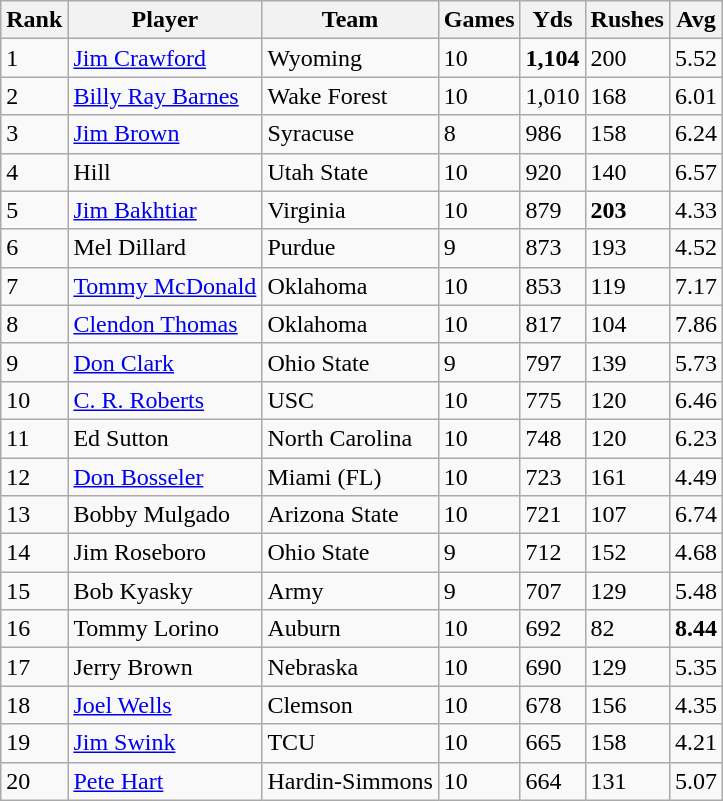<table class="wikitable sortable">
<tr>
<th>Rank</th>
<th>Player</th>
<th>Team</th>
<th>Games</th>
<th>Yds</th>
<th>Rushes</th>
<th>Avg</th>
</tr>
<tr>
<td>1</td>
<td><a href='#'>Jim Crawford</a></td>
<td>Wyoming</td>
<td>10</td>
<td><strong>1,104</strong></td>
<td>200</td>
<td>5.52</td>
</tr>
<tr>
<td>2</td>
<td><a href='#'>Billy Ray Barnes</a></td>
<td>Wake Forest</td>
<td>10</td>
<td>1,010</td>
<td>168</td>
<td>6.01</td>
</tr>
<tr>
<td>3</td>
<td><a href='#'>Jim Brown</a></td>
<td>Syracuse</td>
<td>8</td>
<td>986</td>
<td>158</td>
<td>6.24</td>
</tr>
<tr>
<td>4</td>
<td>Hill</td>
<td>Utah State</td>
<td>10</td>
<td>920</td>
<td>140</td>
<td>6.57</td>
</tr>
<tr>
<td>5</td>
<td><a href='#'>Jim Bakhtiar</a></td>
<td>Virginia</td>
<td>10</td>
<td>879</td>
<td><strong>203</strong></td>
<td>4.33</td>
</tr>
<tr>
<td>6</td>
<td>Mel Dillard</td>
<td>Purdue</td>
<td>9</td>
<td>873</td>
<td>193</td>
<td>4.52</td>
</tr>
<tr>
<td>7</td>
<td><a href='#'>Tommy McDonald</a></td>
<td>Oklahoma</td>
<td>10</td>
<td>853</td>
<td>119</td>
<td>7.17</td>
</tr>
<tr>
<td>8</td>
<td><a href='#'>Clendon Thomas</a></td>
<td>Oklahoma</td>
<td>10</td>
<td>817</td>
<td>104</td>
<td>7.86</td>
</tr>
<tr>
<td>9</td>
<td><a href='#'>Don Clark</a></td>
<td>Ohio State</td>
<td>9</td>
<td>797</td>
<td>139</td>
<td>5.73</td>
</tr>
<tr>
<td>10</td>
<td><a href='#'>C. R. Roberts</a></td>
<td>USC</td>
<td>10</td>
<td>775</td>
<td>120</td>
<td>6.46</td>
</tr>
<tr>
<td>11</td>
<td>Ed Sutton</td>
<td>North Carolina</td>
<td>10</td>
<td>748</td>
<td>120</td>
<td>6.23</td>
</tr>
<tr>
<td>12</td>
<td><a href='#'>Don Bosseler</a></td>
<td>Miami (FL)</td>
<td>10</td>
<td>723</td>
<td>161</td>
<td>4.49</td>
</tr>
<tr>
<td>13</td>
<td>Bobby Mulgado</td>
<td>Arizona State</td>
<td>10</td>
<td>721</td>
<td>107</td>
<td>6.74</td>
</tr>
<tr>
<td>14</td>
<td>Jim Roseboro</td>
<td>Ohio State</td>
<td>9</td>
<td>712</td>
<td>152</td>
<td>4.68</td>
</tr>
<tr>
<td>15</td>
<td>Bob Kyasky</td>
<td>Army</td>
<td>9</td>
<td>707</td>
<td>129</td>
<td>5.48</td>
</tr>
<tr>
<td>16</td>
<td>Tommy Lorino</td>
<td>Auburn</td>
<td>10</td>
<td>692</td>
<td>82</td>
<td><strong>8.44</strong></td>
</tr>
<tr>
<td>17</td>
<td>Jerry Brown</td>
<td>Nebraska</td>
<td>10</td>
<td>690</td>
<td>129</td>
<td>5.35</td>
</tr>
<tr>
<td>18</td>
<td><a href='#'>Joel Wells</a></td>
<td>Clemson</td>
<td>10</td>
<td>678</td>
<td>156</td>
<td>4.35</td>
</tr>
<tr>
<td>19</td>
<td><a href='#'>Jim Swink</a></td>
<td>TCU</td>
<td>10</td>
<td>665</td>
<td>158</td>
<td>4.21</td>
</tr>
<tr>
<td>20</td>
<td><a href='#'>Pete Hart</a></td>
<td>Hardin-Simmons</td>
<td>10</td>
<td>664</td>
<td>131</td>
<td>5.07</td>
</tr>
</table>
